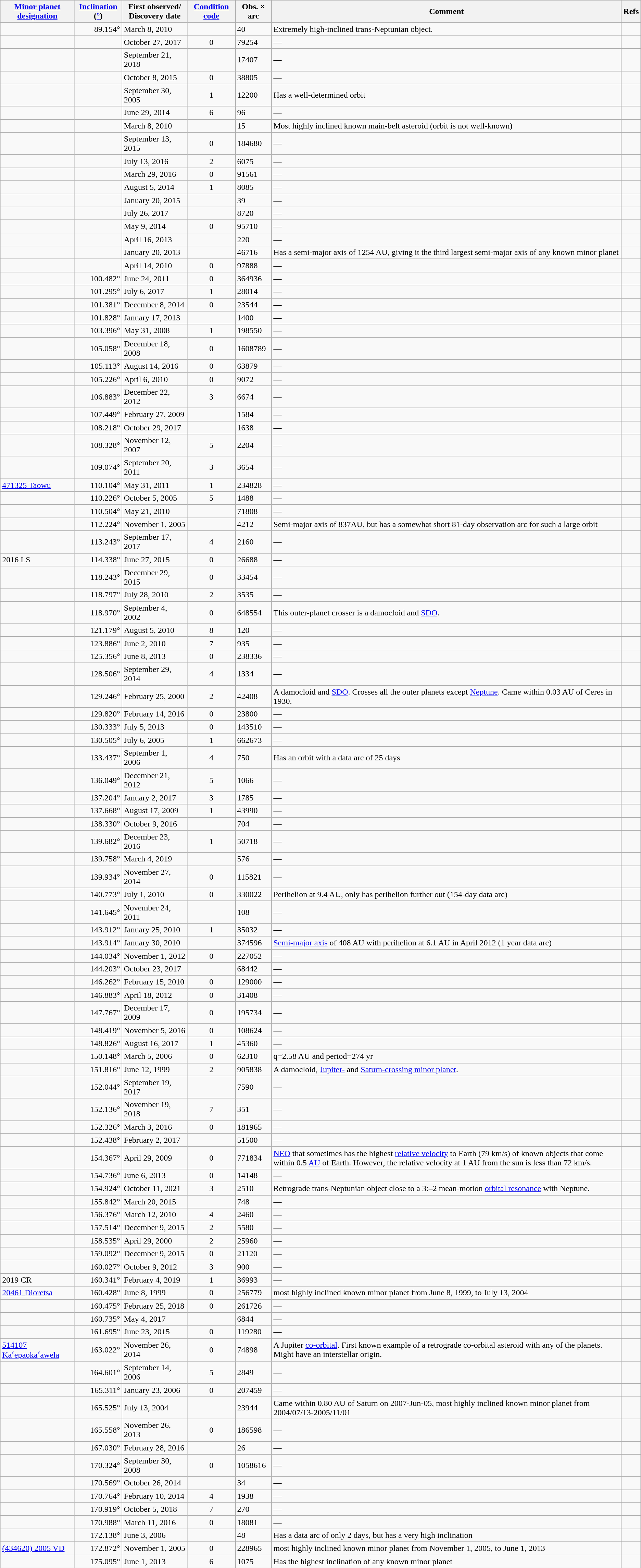<table class="wikitable sortable">
<tr>
<th><a href='#'>Minor planet<br>designation</a></th>
<th><a href='#'>Inclination</a> (<a href='#'>°</a>)</th>
<th width=120pt>First observed/<br>Discovery date</th>
<th><a href='#'>Condition code</a></th>
<th>Obs. × arc</th>
<th>Comment</th>
<th class="unsortable">Refs</th>
</tr>
<tr>
<td></td>
<td align="right">89.154°</td>
<td>March 8, 2010</td>
<td></td>
<td>40</td>
<td>Extremely high-inclined trans-Neptunian object.</td>
<td></td>
</tr>
<tr>
<td></td>
<td align="right"></td>
<td>October 27, 2017</td>
<td align=center>0</td>
<td>79254</td>
<td>—</td>
<td></td>
</tr>
<tr>
<td></td>
<td align="right"></td>
<td>September 21, 2018</td>
<td align=center></td>
<td>17407</td>
<td>—</td>
<td></td>
</tr>
<tr>
<td></td>
<td align="right"></td>
<td>October 8, 2015</td>
<td align=center>0</td>
<td>38805</td>
<td>—</td>
<td></td>
</tr>
<tr>
<td></td>
<td align="right"></td>
<td>September 30, 2005</td>
<td align=center>1</td>
<td>12200</td>
<td>Has a well-determined orbit</td>
<td></td>
</tr>
<tr>
<td></td>
<td align="right"></td>
<td>June 29, 2014</td>
<td align=center>6</td>
<td>96</td>
<td>—</td>
<td></td>
</tr>
<tr>
<td></td>
<td align="right"></td>
<td>March 8, 2010</td>
<td align=center></td>
<td>15</td>
<td>Most highly inclined known main-belt asteroid (orbit is not well-known)</td>
<td></td>
</tr>
<tr>
<td></td>
<td align="right"></td>
<td>September 13, 2015</td>
<td align=center>0</td>
<td>184680</td>
<td>—</td>
<td></td>
</tr>
<tr>
<td></td>
<td align="right"></td>
<td>July 13, 2016</td>
<td align=center>2</td>
<td>6075</td>
<td>—</td>
<td></td>
</tr>
<tr>
<td></td>
<td align="right"></td>
<td>March 29, 2016</td>
<td align=center>0</td>
<td>91561</td>
<td>—</td>
<td></td>
</tr>
<tr>
<td></td>
<td align="right"></td>
<td>August 5, 2014</td>
<td align=center>1</td>
<td>8085</td>
<td>—</td>
<td></td>
</tr>
<tr>
<td></td>
<td align="right"></td>
<td>January 20, 2015</td>
<td align=center></td>
<td>39</td>
<td>—</td>
<td></td>
</tr>
<tr>
<td></td>
<td align="right"></td>
<td>July 26, 2017</td>
<td align=center></td>
<td>8720</td>
<td>—</td>
<td></td>
</tr>
<tr>
<td></td>
<td align="right"></td>
<td>May 9, 2014</td>
<td align=center>0</td>
<td>95710</td>
<td>—</td>
<td></td>
</tr>
<tr>
<td></td>
<td align="right"></td>
<td>April 16, 2013</td>
<td align=center></td>
<td>220</td>
<td>—</td>
<td></td>
</tr>
<tr>
<td></td>
<td align="right"></td>
<td>January 20, 2013</td>
<td align=center></td>
<td>46716</td>
<td>Has a semi-major axis of 1254 AU, giving it the third largest semi-major axis of any known minor planet</td>
<td></td>
</tr>
<tr>
<td></td>
<td align="right"></td>
<td>April 14, 2010</td>
<td align=center>0</td>
<td>97888</td>
<td>—</td>
<td></td>
</tr>
<tr>
<td></td>
<td align="right">100.482°</td>
<td>June 24, 2011</td>
<td align=center>0</td>
<td>364936</td>
<td>—</td>
<td></td>
</tr>
<tr>
<td></td>
<td align="right">101.295°</td>
<td>July 6, 2017</td>
<td align=center>1</td>
<td>28014</td>
<td>—</td>
<td></td>
</tr>
<tr>
<td></td>
<td align="right">101.381°</td>
<td>December 8, 2014</td>
<td align=center>0</td>
<td>23544</td>
<td>—</td>
<td></td>
</tr>
<tr>
<td></td>
<td align="right">101.828°</td>
<td>January 17, 2013</td>
<td align=center></td>
<td>1400</td>
<td>—</td>
<td></td>
</tr>
<tr>
<td></td>
<td align="right">103.396°</td>
<td>May 31, 2008</td>
<td align=center>1</td>
<td>198550</td>
<td>—</td>
<td></td>
</tr>
<tr>
<td></td>
<td align="right">105.058°</td>
<td>December 18, 2008</td>
<td align=center>0</td>
<td>1608789</td>
<td>—</td>
<td></td>
</tr>
<tr>
<td></td>
<td align="right">105.113°</td>
<td>August 14, 2016</td>
<td align=center>0</td>
<td>63879</td>
<td>—</td>
<td></td>
</tr>
<tr>
<td></td>
<td align="right">105.226°</td>
<td>April 6, 2010</td>
<td align=center>0</td>
<td>9072</td>
<td>—</td>
<td></td>
</tr>
<tr>
<td></td>
<td align="right">106.883°</td>
<td>December 22, 2012</td>
<td align=center>3</td>
<td>6674</td>
<td>—</td>
<td></td>
</tr>
<tr>
<td></td>
<td align="right">107.449°</td>
<td>February 27, 2009</td>
<td align=center></td>
<td>1584</td>
<td>—</td>
<td></td>
</tr>
<tr>
<td></td>
<td align="right">108.218°</td>
<td>October 29, 2017</td>
<td align=center></td>
<td>1638</td>
<td>—</td>
<td></td>
</tr>
<tr>
<td></td>
<td align="right">108.328°</td>
<td>November 12, 2007</td>
<td align=center>5</td>
<td>2204</td>
<td>—</td>
<td></td>
</tr>
<tr>
<td></td>
<td align="right">109.074°</td>
<td>September 20, 2011</td>
<td align=center>3</td>
<td>3654</td>
<td>—</td>
<td></td>
</tr>
<tr>
<td><a href='#'>471325 Taowu</a></td>
<td align="right">110.104°</td>
<td>May 31, 2011</td>
<td align=center>1</td>
<td>234828</td>
<td>—</td>
<td></td>
</tr>
<tr>
<td></td>
<td align="right">110.226°</td>
<td>October 5, 2005</td>
<td align=center>5</td>
<td>1488</td>
<td>—</td>
<td></td>
</tr>
<tr>
<td></td>
<td align="right">110.504°</td>
<td>May 21, 2010</td>
<td align=center></td>
<td>71808</td>
<td>—</td>
<td></td>
</tr>
<tr>
<td></td>
<td align="right">112.224°</td>
<td>November 1, 2005</td>
<td align=center></td>
<td>4212</td>
<td>Semi-major axis of 837AU, but has a somewhat short 81-day observation arc for such a large orbit</td>
<td></td>
</tr>
<tr>
<td></td>
<td align="right">113.243°</td>
<td>September 17, 2017</td>
<td align=center>4</td>
<td>2160</td>
<td>—</td>
<td></td>
</tr>
<tr>
<td>2016 LS</td>
<td align="right">114.338°</td>
<td>June 27, 2015</td>
<td align=center>0</td>
<td>26688</td>
<td>—</td>
<td></td>
</tr>
<tr>
<td></td>
<td align="right">118.243°</td>
<td>December 29, 2015</td>
<td align=center>0</td>
<td>33454</td>
<td>—</td>
<td></td>
</tr>
<tr>
<td></td>
<td align="right">118.797°</td>
<td>July 28, 2010</td>
<td align=center>2</td>
<td>3535</td>
<td>—</td>
<td></td>
</tr>
<tr>
<td></td>
<td align="right">118.970°</td>
<td>September 4, 2002</td>
<td align=center>0</td>
<td>648554</td>
<td>This outer-planet crosser is a damocloid and <a href='#'>SDO</a>.</td>
<td></td>
</tr>
<tr>
<td></td>
<td align="right">121.179°</td>
<td>August 5, 2010</td>
<td align=center>8</td>
<td>120</td>
<td>—</td>
<td></td>
</tr>
<tr>
<td></td>
<td align="right">123.886°</td>
<td>June 2, 2010</td>
<td align=center>7</td>
<td>935</td>
<td>—</td>
<td></td>
</tr>
<tr>
<td></td>
<td align="right">125.356°</td>
<td>June 8, 2013</td>
<td align=center>0</td>
<td>238336</td>
<td>—</td>
<td></td>
</tr>
<tr>
<td></td>
<td align="right">128.506°</td>
<td>September 29, 2014</td>
<td align=center>4</td>
<td>1334</td>
<td>—</td>
<td></td>
</tr>
<tr>
<td></td>
<td align="right">129.246°</td>
<td>February 25, 2000</td>
<td align=center>2</td>
<td>42408</td>
<td>A damocloid and <a href='#'>SDO</a>. Crosses all the outer planets except <a href='#'>Neptune</a>. Came within 0.03 AU of Ceres in 1930.</td>
<td></td>
</tr>
<tr>
<td></td>
<td align="right">129.820°</td>
<td>February 14, 2016</td>
<td align=center>0</td>
<td>23800</td>
<td>—</td>
<td></td>
</tr>
<tr>
<td></td>
<td align="right">130.333°</td>
<td>July 5, 2013</td>
<td align=center>0</td>
<td>143510</td>
<td>—</td>
<td></td>
</tr>
<tr>
<td></td>
<td align="right">130.505°</td>
<td>July 6, 2005</td>
<td align=center>1</td>
<td>662673</td>
<td>—</td>
<td></td>
</tr>
<tr>
<td></td>
<td align="right">133.437°</td>
<td>September 1, 2006</td>
<td align=center>4</td>
<td>750</td>
<td>Has an orbit with a data arc of 25 days</td>
<td></td>
</tr>
<tr>
<td></td>
<td align="right">136.049°</td>
<td>December 21, 2012</td>
<td align=center>5</td>
<td>1066</td>
<td>—</td>
<td></td>
</tr>
<tr>
<td></td>
<td align="right">137.204°</td>
<td>January 2, 2017</td>
<td align=center>3</td>
<td>1785</td>
<td>—</td>
<td></td>
</tr>
<tr>
<td></td>
<td align="right">137.668°</td>
<td>August 17, 2009</td>
<td align=center>1</td>
<td>43990</td>
<td>—</td>
<td></td>
</tr>
<tr>
<td></td>
<td align="right">138.330°</td>
<td>October 9, 2016</td>
<td align=center></td>
<td>704</td>
<td>—</td>
<td></td>
</tr>
<tr>
<td></td>
<td align="right">139.682°</td>
<td>December 23, 2016</td>
<td align=center>1</td>
<td>50718</td>
<td>—</td>
<td></td>
</tr>
<tr>
<td></td>
<td align="right">139.758°</td>
<td>March 4, 2019</td>
<td align=center></td>
<td>576</td>
<td>—</td>
<td></td>
</tr>
<tr>
<td></td>
<td align="right">139.934°</td>
<td>November 27, 2014</td>
<td align=center>0</td>
<td>115821</td>
<td>—</td>
<td></td>
</tr>
<tr>
<td></td>
<td align="right">140.773°</td>
<td>July 1, 2010</td>
<td align=center>0</td>
<td>330022</td>
<td>Perihelion at 9.4 AU, only  has perihelion further out (154-day data arc)</td>
<td></td>
</tr>
<tr>
<td></td>
<td align="right">141.645°</td>
<td>November 24, 2011</td>
<td align=center></td>
<td>108</td>
<td>—</td>
<td></td>
</tr>
<tr>
<td></td>
<td align="right">143.912°</td>
<td>January 25, 2010</td>
<td align=center>1</td>
<td>35032</td>
<td>—</td>
<td></td>
</tr>
<tr>
<td></td>
<td align="right">143.914°</td>
<td>January 30, 2010</td>
<td align=center></td>
<td>374596</td>
<td><a href='#'>Semi-major axis</a> of 408 AU with perihelion at 6.1 AU in April 2012 (1 year data arc)</td>
<td></td>
</tr>
<tr>
<td></td>
<td align="right">144.034°</td>
<td>November 1, 2012</td>
<td align=center>0</td>
<td>227052</td>
<td>—</td>
<td></td>
</tr>
<tr>
<td></td>
<td align="right">144.203°</td>
<td>October 23, 2017</td>
<td align=center></td>
<td>68442</td>
<td>—</td>
<td></td>
</tr>
<tr>
<td></td>
<td align="right">146.262°</td>
<td>February 15, 2010</td>
<td align=center>0</td>
<td>129000</td>
<td>—</td>
<td></td>
</tr>
<tr>
<td></td>
<td align="right">146.883°</td>
<td>April 18, 2012</td>
<td align=center>0</td>
<td>31408</td>
<td>—</td>
<td></td>
</tr>
<tr>
<td></td>
<td align="right">147.767°</td>
<td>December 17, 2009</td>
<td align=center>0</td>
<td>195734</td>
<td>—</td>
<td></td>
</tr>
<tr>
<td></td>
<td align="right">148.419°</td>
<td>November 5, 2016</td>
<td align=center>0</td>
<td>108624</td>
<td>—</td>
<td></td>
</tr>
<tr>
<td></td>
<td align="right">148.826°</td>
<td>August 16, 2017</td>
<td align=center>1</td>
<td>45360</td>
<td>—</td>
<td></td>
</tr>
<tr>
<td></td>
<td align="right">150.148°</td>
<td>March 5, 2006</td>
<td align=center>0</td>
<td>62310</td>
<td>q=2.58 AU and period=274 yr</td>
<td></td>
</tr>
<tr>
<td></td>
<td align="right">151.816°</td>
<td>June 12, 1999</td>
<td align=center>2</td>
<td>905838</td>
<td>A damocloid, <a href='#'>Jupiter-</a> and <a href='#'>Saturn-crossing minor planet</a>.</td>
<td></td>
</tr>
<tr>
<td></td>
<td align="right">152.044°</td>
<td>September 19, 2017</td>
<td align=center></td>
<td>7590</td>
<td>—</td>
<td></td>
</tr>
<tr>
<td></td>
<td align="right">152.136°</td>
<td>November 19, 2018</td>
<td align=center>7</td>
<td>351</td>
<td>—</td>
<td></td>
</tr>
<tr>
<td></td>
<td align="right">152.326°</td>
<td>March 3, 2016</td>
<td align=center>0</td>
<td>181965</td>
<td>—</td>
<td></td>
</tr>
<tr>
<td></td>
<td align="right">152.438°</td>
<td>February 2, 2017</td>
<td align=center></td>
<td>51500</td>
<td>—</td>
<td></td>
</tr>
<tr>
<td></td>
<td align="right">154.367°</td>
<td>April 29, 2009</td>
<td align=center>0</td>
<td>771834</td>
<td><a href='#'>NEO</a> that sometimes has the highest <a href='#'>relative velocity</a> to Earth (79 km/s) of known objects that come within 0.5 <a href='#'>AU</a> of Earth. However, the relative velocity at 1 AU from the sun is less than 72 km/s.</td>
<td></td>
</tr>
<tr>
<td></td>
<td align="right">154.736°</td>
<td>June 6, 2013</td>
<td align=center>0</td>
<td>14148</td>
<td>—</td>
<td></td>
</tr>
<tr>
<td></td>
<td align="right">154.924°</td>
<td>October 11, 2021</td>
<td align=center>3</td>
<td>2510</td>
<td>Retrograde trans-Neptunian object close to a 3:–2 mean-motion <a href='#'>orbital resonance</a> with Neptune.</td>
<td></td>
</tr>
<tr>
<td></td>
<td align="right">155.842°</td>
<td>March 20, 2015</td>
<td align=center></td>
<td>748</td>
<td>—</td>
<td></td>
</tr>
<tr>
<td></td>
<td align="right">156.376°</td>
<td>March 12, 2010</td>
<td align=center>4</td>
<td>2460</td>
<td>—</td>
<td></td>
</tr>
<tr>
<td></td>
<td align="right">157.514°</td>
<td>December 9, 2015</td>
<td align=center>2</td>
<td>5580</td>
<td>—</td>
<td></td>
</tr>
<tr>
<td></td>
<td align="right">158.535°</td>
<td>April 29, 2000</td>
<td align=center>2</td>
<td>25960</td>
<td>—</td>
<td></td>
</tr>
<tr>
<td></td>
<td align="right">159.092°</td>
<td>December 9, 2015</td>
<td align=center>0</td>
<td>21120</td>
<td>—</td>
<td></td>
</tr>
<tr>
<td></td>
<td align="right">160.027°</td>
<td>October 9, 2012</td>
<td align=center>3</td>
<td>900</td>
<td>—</td>
<td></td>
</tr>
<tr>
<td>2019 CR</td>
<td align="right">160.341°</td>
<td>February 4, 2019</td>
<td align=center>1</td>
<td>36993</td>
<td>—</td>
<td></td>
</tr>
<tr>
<td><a href='#'>20461 Dioretsa</a></td>
<td align="right">160.428°</td>
<td>June 8, 1999</td>
<td align=center>0</td>
<td>256779</td>
<td>most highly inclined known minor planet from June 8, 1999, to July 13, 2004</td>
<td></td>
</tr>
<tr>
<td></td>
<td align="right">160.475°</td>
<td>February 25, 2018</td>
<td align=center>0</td>
<td>261726</td>
<td>—</td>
<td></td>
</tr>
<tr>
<td></td>
<td align="right">160.735°</td>
<td>May 4, 2017</td>
<td align=center></td>
<td>6844</td>
<td>—</td>
<td></td>
</tr>
<tr>
<td></td>
<td align="right">161.695°</td>
<td>June 23, 2015</td>
<td align=center>0</td>
<td>119280</td>
<td>—</td>
<td></td>
</tr>
<tr>
<td><a href='#'>514107 Kaʻepaokaʻawela</a></td>
<td align="right">163.022°</td>
<td>November 26, 2014</td>
<td align=center>0</td>
<td>74898</td>
<td>A Jupiter <a href='#'>co-orbital</a>. First known example of a retrograde co-orbital asteroid with any of the planets. Might have an interstellar origin.</td>
<td><br></td>
</tr>
<tr>
<td></td>
<td align="right">164.601°</td>
<td>September 14, 2006</td>
<td align=center>5</td>
<td>2849</td>
<td>—</td>
<td></td>
</tr>
<tr>
<td></td>
<td align="right">165.311°</td>
<td>January 23, 2006</td>
<td align=center>0</td>
<td>207459</td>
<td>—</td>
<td></td>
</tr>
<tr>
<td></td>
<td align="right">165.525°</td>
<td>July 13, 2004</td>
<td align=center></td>
<td>23944</td>
<td>Came within 0.80 AU of Saturn on 2007-Jun-05, most highly inclined known minor planet from 2004/07/13-2005/11/01</td>
<td></td>
</tr>
<tr>
<td></td>
<td align="right">165.558°</td>
<td>November 26, 2013</td>
<td align=center>0</td>
<td>186598</td>
<td>—</td>
<td></td>
</tr>
<tr>
<td></td>
<td align="right">167.030°</td>
<td>February 28, 2016</td>
<td align=center></td>
<td>26</td>
<td>—</td>
<td></td>
</tr>
<tr>
<td></td>
<td align="right">170.324°</td>
<td>September 30, 2008</td>
<td align=center>0</td>
<td>1058616</td>
<td>—</td>
<td></td>
</tr>
<tr>
<td></td>
<td align="right">170.569°</td>
<td>October 26, 2014</td>
<td align=center></td>
<td>34</td>
<td>—</td>
<td></td>
</tr>
<tr>
<td></td>
<td align="right">170.764°</td>
<td>February 10, 2014</td>
<td align=center>4</td>
<td>1938</td>
<td>—</td>
<td></td>
</tr>
<tr>
<td></td>
<td align="right">170.919°</td>
<td>October 5, 2018</td>
<td align=center>7</td>
<td>270</td>
<td>—</td>
<td></td>
</tr>
<tr>
<td></td>
<td align="right">170.988°</td>
<td>March 11, 2016</td>
<td align=center>0</td>
<td>18081</td>
<td>—</td>
<td></td>
</tr>
<tr>
<td></td>
<td align="right">172.138°</td>
<td>June 3, 2006</td>
<td align=center></td>
<td>48</td>
<td>Has a data arc of only 2 days, but has a very high inclination</td>
<td></td>
</tr>
<tr>
<td><a href='#'>(434620) 2005 VD</a></td>
<td align="right">172.872°</td>
<td>November 1, 2005</td>
<td align=center>0</td>
<td>228965</td>
<td>most highly inclined known minor planet from November 1, 2005, to June 1, 2013</td>
<td></td>
</tr>
<tr>
<td></td>
<td align="right">175.095°</td>
<td>June 1, 2013</td>
<td align=center>6</td>
<td>1075</td>
<td>Has the highest inclination of any known minor planet</td>
<td></td>
</tr>
</table>
